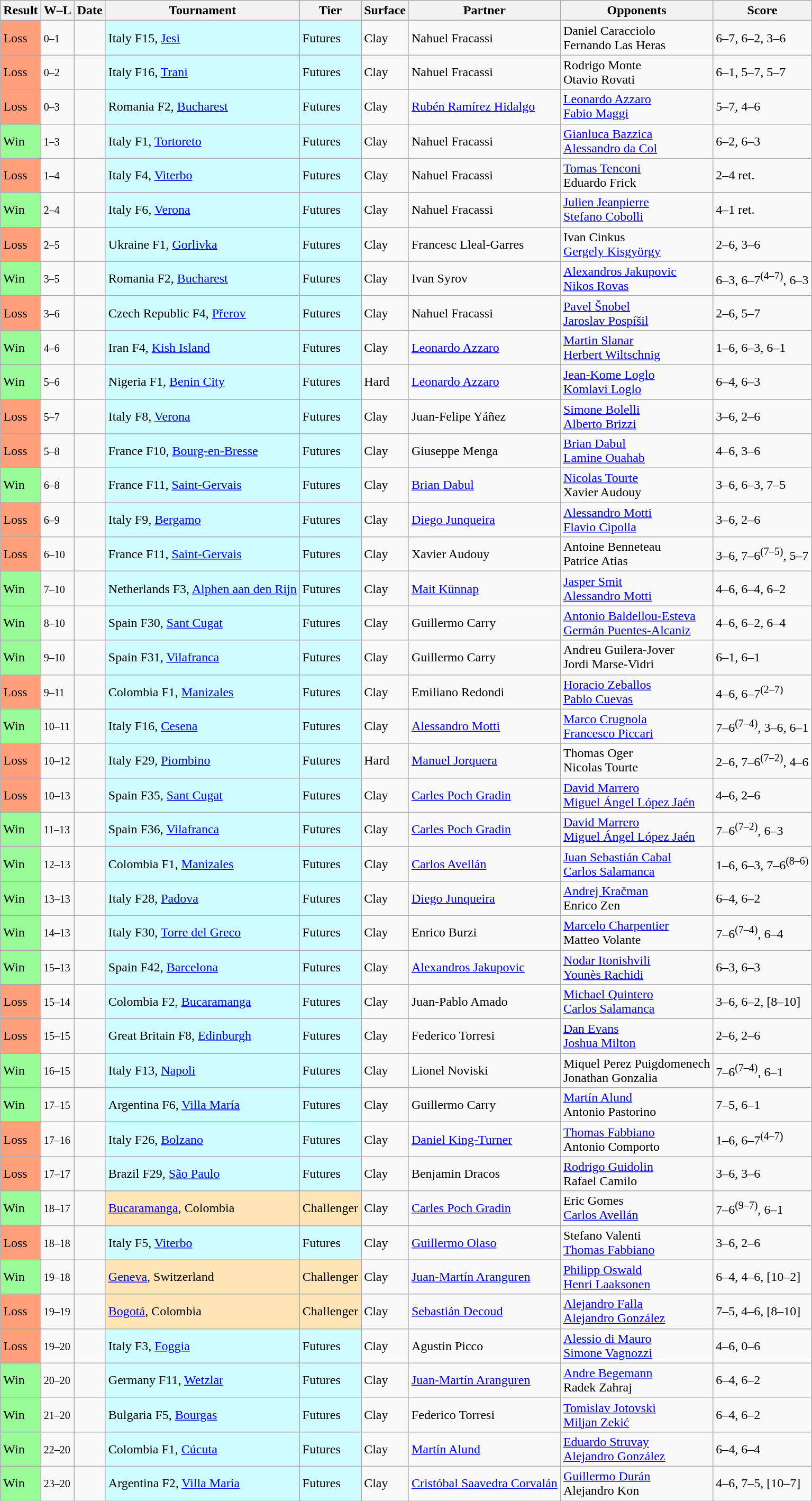<table class="sortable wikitable">
<tr>
<th>Result</th>
<th class="unsortable">W–L</th>
<th>Date</th>
<th>Tournament</th>
<th>Tier</th>
<th>Surface</th>
<th>Partner</th>
<th>Opponents</th>
<th class="unsortable">Score</th>
</tr>
<tr>
<td bgcolor=FFA07A>Loss</td>
<td><small>0–1</small></td>
<td></td>
<td style="background:#cffcff;">Italy F15, <a href='#'>Jesi</a></td>
<td style="background:#cffcff;">Futures</td>
<td>Clay</td>
<td> Nahuel Fracassi</td>
<td> Daniel Caracciolo <br>  Fernando Las Heras</td>
<td>6–7, 6–2, 3–6</td>
</tr>
<tr>
<td bgcolor=FFA07A>Loss</td>
<td><small>0–2</small></td>
<td></td>
<td style="background:#cffcff;">Italy F16, <a href='#'>Trani</a></td>
<td style="background:#cffcff;">Futures</td>
<td>Clay</td>
<td> Nahuel Fracassi</td>
<td> Rodrigo Monte <br>  Otavio Rovati</td>
<td>6–1, 5–7, 5–7</td>
</tr>
<tr>
<td bgcolor=FFA07A>Loss</td>
<td><small>0–3</small></td>
<td></td>
<td style="background:#cffcff;">Romania F2, <a href='#'>Bucharest</a></td>
<td style="background:#cffcff;">Futures</td>
<td>Clay</td>
<td> <a href='#'>Rubén Ramírez Hidalgo</a></td>
<td> <a href='#'>Leonardo Azzaro</a> <br>  <a href='#'>Fabio Maggi</a></td>
<td>5–7, 4–6</td>
</tr>
<tr>
<td bgcolor=98FB98>Win</td>
<td><small>1–3</small></td>
<td></td>
<td style="background:#cffcff;">Italy F1, <a href='#'>Tortoreto</a></td>
<td style="background:#cffcff;">Futures</td>
<td>Clay</td>
<td> Nahuel Fracassi</td>
<td> <a href='#'>Gianluca Bazzica</a> <br>  <a href='#'>Alessandro da Col</a></td>
<td>6–2, 6–3</td>
</tr>
<tr>
<td bgcolor=FFA07A>Loss</td>
<td><small>1–4</small></td>
<td></td>
<td style="background:#cffcff;">Italy F4, <a href='#'>Viterbo</a></td>
<td style="background:#cffcff;">Futures</td>
<td>Clay</td>
<td> Nahuel Fracassi</td>
<td> <a href='#'>Tomas Tenconi</a> <br>  Eduardo Frick</td>
<td>2–4 ret.</td>
</tr>
<tr>
<td bgcolor=98FB98>Win</td>
<td><small>2–4</small></td>
<td></td>
<td style="background:#cffcff;">Italy F6, <a href='#'>Verona</a></td>
<td style="background:#cffcff;">Futures</td>
<td>Clay</td>
<td> Nahuel Fracassi</td>
<td> <a href='#'>Julien Jeanpierre</a> <br>  <a href='#'>Stefano Cobolli</a></td>
<td>4–1 ret.</td>
</tr>
<tr>
<td bgcolor=FFA07A>Loss</td>
<td><small>2–5</small></td>
<td></td>
<td style="background:#cffcff;">Ukraine F1, <a href='#'>Gorlivka</a></td>
<td style="background:#cffcff;">Futures</td>
<td>Clay</td>
<td> Francesc Lleal-Garres</td>
<td> Ivan Cinkus <br>  <a href='#'>Gergely Kisgyörgy</a></td>
<td>2–6, 3–6</td>
</tr>
<tr>
<td bgcolor=98FB98>Win</td>
<td><small>3–5</small></td>
<td></td>
<td style="background:#cffcff;">Romania F2, <a href='#'>Bucharest</a></td>
<td style="background:#cffcff;">Futures</td>
<td>Clay</td>
<td> Ivan Syrov</td>
<td> <a href='#'>Alexandros Jakupovic</a> <br>  <a href='#'>Nikos Rovas</a></td>
<td>6–3, 6–7<sup>(4–7)</sup>, 6–3</td>
</tr>
<tr>
<td bgcolor=FFA07A>Loss</td>
<td><small>3–6</small></td>
<td></td>
<td style="background:#cffcff;">Czech Republic F4, <a href='#'>Přerov</a></td>
<td style="background:#cffcff;">Futures</td>
<td>Clay</td>
<td> Nahuel Fracassi</td>
<td> <a href='#'>Pavel Šnobel</a> <br>  <a href='#'>Jaroslav Pospíšil</a></td>
<td>2–6, 5–7</td>
</tr>
<tr>
<td bgcolor=98FB98>Win</td>
<td><small>4–6</small></td>
<td></td>
<td style="background:#cffcff;">Iran F4, <a href='#'>Kish Island</a></td>
<td style="background:#cffcff;">Futures</td>
<td>Clay</td>
<td> <a href='#'>Leonardo Azzaro</a></td>
<td> <a href='#'>Martin Slanar</a> <br>  <a href='#'>Herbert Wiltschnig</a></td>
<td>1–6, 6–3, 6–1</td>
</tr>
<tr>
<td bgcolor=98FB98>Win</td>
<td><small>5–6</small></td>
<td></td>
<td style="background:#cffcff;">Nigeria F1, <a href='#'>Benin City</a></td>
<td style="background:#cffcff;">Futures</td>
<td>Hard</td>
<td> <a href='#'>Leonardo Azzaro</a></td>
<td> <a href='#'>Jean-Kome Loglo</a> <br>  <a href='#'>Komlavi Loglo</a></td>
<td>6–4, 6–3</td>
</tr>
<tr>
<td bgcolor=FFA07A>Loss</td>
<td><small>5–7</small></td>
<td></td>
<td style="background:#cffcff;">Italy F8, <a href='#'>Verona</a></td>
<td style="background:#cffcff;">Futures</td>
<td>Clay</td>
<td> Juan-Felipe Yáñez</td>
<td> <a href='#'>Simone Bolelli</a> <br>  <a href='#'>Alberto Brizzi</a></td>
<td>3–6, 2–6</td>
</tr>
<tr>
<td bgcolor=FFA07A>Loss</td>
<td><small>5–8</small></td>
<td></td>
<td style="background:#cffcff;">France F10, <a href='#'>Bourg-en-Bresse</a></td>
<td style="background:#cffcff;">Futures</td>
<td>Clay</td>
<td> Giuseppe Menga</td>
<td> <a href='#'>Brian Dabul</a> <br>  <a href='#'>Lamine Ouahab</a></td>
<td>4–6, 3–6</td>
</tr>
<tr>
<td bgcolor=98FB98>Win</td>
<td><small>6–8</small></td>
<td></td>
<td style="background:#cffcff;">France F11, <a href='#'>Saint-Gervais</a></td>
<td style="background:#cffcff;">Futures</td>
<td>Clay</td>
<td> <a href='#'>Brian Dabul</a></td>
<td> <a href='#'>Nicolas Tourte</a> <br>  Xavier Audouy</td>
<td>3–6, 6–3, 7–5</td>
</tr>
<tr>
<td bgcolor=FFA07A>Loss</td>
<td><small>6–9</small></td>
<td></td>
<td style="background:#cffcff;">Italy F9, <a href='#'>Bergamo</a></td>
<td style="background:#cffcff;">Futures</td>
<td>Clay</td>
<td> <a href='#'>Diego Junqueira</a></td>
<td> <a href='#'>Alessandro Motti</a> <br>  <a href='#'>Flavio Cipolla</a></td>
<td>3–6, 2–6</td>
</tr>
<tr>
<td bgcolor=FFA07A>Loss</td>
<td><small>6–10</small></td>
<td></td>
<td style="background:#cffcff;">France F11, <a href='#'>Saint-Gervais</a></td>
<td style="background:#cffcff;">Futures</td>
<td>Clay</td>
<td> Xavier Audouy</td>
<td> Antoine Benneteau <br>  Patrice Atias</td>
<td>3–6, 7–6<sup>(7–5)</sup>, 5–7</td>
</tr>
<tr>
<td bgcolor=98FB98>Win</td>
<td><small>7–10</small></td>
<td></td>
<td style="background:#cffcff;">Netherlands F3, <a href='#'>Alphen aan den Rijn</a></td>
<td style="background:#cffcff;">Futures</td>
<td>Clay</td>
<td> <a href='#'>Mait Künnap</a></td>
<td> <a href='#'>Jasper Smit</a> <br>  <a href='#'>Alessandro Motti</a></td>
<td>4–6, 6–4, 6–2</td>
</tr>
<tr>
<td bgcolor=98FB98>Win</td>
<td><small>8–10</small></td>
<td></td>
<td style="background:#cffcff;">Spain F30, <a href='#'>Sant Cugat</a></td>
<td style="background:#cffcff;">Futures</td>
<td>Clay</td>
<td> Guillermo Carry</td>
<td> <a href='#'>Antonio Baldellou-Esteva</a> <br>  <a href='#'>Germán Puentes-Alcaniz</a></td>
<td>4–6, 6–2, 6–4</td>
</tr>
<tr>
<td bgcolor=98FB98>Win</td>
<td><small>9–10</small></td>
<td></td>
<td style="background:#cffcff;">Spain F31, <a href='#'>Vilafranca</a></td>
<td style="background:#cffcff;">Futures</td>
<td>Clay</td>
<td> Guillermo Carry</td>
<td> Andreu Guilera-Jover <br>  Jordi Marse-Vidri</td>
<td>6–1, 6–1</td>
</tr>
<tr>
<td bgcolor=FFA07A>Loss</td>
<td><small>9–11</small></td>
<td></td>
<td style="background:#cffcff;">Colombia F1, <a href='#'>Manizales</a></td>
<td style="background:#cffcff;">Futures</td>
<td>Clay</td>
<td> Emiliano Redondi</td>
<td> <a href='#'>Horacio Zeballos</a> <br>  <a href='#'>Pablo Cuevas</a></td>
<td>4–6, 6–7<sup>(2–7)</sup></td>
</tr>
<tr>
<td bgcolor=98FB98>Win</td>
<td><small>10–11</small></td>
<td></td>
<td style="background:#cffcff;">Italy F16, <a href='#'>Cesena</a></td>
<td style="background:#cffcff;">Futures</td>
<td>Clay</td>
<td> <a href='#'>Alessandro Motti</a></td>
<td> <a href='#'>Marco Crugnola</a> <br>  <a href='#'>Francesco Piccari</a></td>
<td>7–6<sup>(7–4)</sup>, 3–6, 6–1</td>
</tr>
<tr>
<td bgcolor=FFA07A>Loss</td>
<td><small>10–12</small></td>
<td></td>
<td style="background:#cffcff;">Italy F29, <a href='#'>Piombino</a></td>
<td style="background:#cffcff;">Futures</td>
<td>Hard</td>
<td> <a href='#'>Manuel Jorquera</a></td>
<td> Thomas Oger <br>  Nicolas Tourte</td>
<td>2–6, 7–6<sup>(7–2)</sup>, 4–6</td>
</tr>
<tr>
<td bgcolor=FFA07A>Loss</td>
<td><small>10–13</small></td>
<td></td>
<td style="background:#cffcff;">Spain F35, <a href='#'>Sant Cugat</a></td>
<td style="background:#cffcff;">Futures</td>
<td>Clay</td>
<td> <a href='#'>Carles Poch Gradin</a></td>
<td> <a href='#'>David Marrero</a> <br>  <a href='#'>Miguel Ángel López Jaén</a></td>
<td>4–6, 2–6</td>
</tr>
<tr>
<td bgcolor=98FB98>Win</td>
<td><small>11–13</small></td>
<td></td>
<td style="background:#cffcff;">Spain F36, <a href='#'>Vilafranca</a></td>
<td style="background:#cffcff;">Futures</td>
<td>Clay</td>
<td> <a href='#'>Carles Poch Gradin</a></td>
<td> <a href='#'>David Marrero</a> <br>  <a href='#'>Miguel Ángel López Jaén</a></td>
<td>7–6<sup>(7–2)</sup>, 6–3</td>
</tr>
<tr>
<td bgcolor=98FB98>Win</td>
<td><small>12–13</small></td>
<td></td>
<td style="background:#cffcff;">Colombia F1, <a href='#'>Manizales</a></td>
<td style="background:#cffcff;">Futures</td>
<td>Clay</td>
<td> <a href='#'>Carlos Avellán</a></td>
<td> <a href='#'>Juan Sebastián Cabal</a> <br>  <a href='#'>Carlos Salamanca</a></td>
<td>1–6, 6–3, 7–6<sup>(8–6)</sup></td>
</tr>
<tr>
<td bgcolor=98FB98>Win</td>
<td><small>13–13</small></td>
<td></td>
<td style="background:#cffcff;">Italy F28, <a href='#'>Padova</a></td>
<td style="background:#cffcff;">Futures</td>
<td>Clay</td>
<td> <a href='#'>Diego Junqueira</a></td>
<td> <a href='#'>Andrej Kračman</a> <br>  Enrico Zen</td>
<td>6–4, 6–2</td>
</tr>
<tr>
<td bgcolor=98FB98>Win</td>
<td><small>14–13</small></td>
<td></td>
<td style="background:#cffcff;">Italy F30, <a href='#'>Torre del Greco</a></td>
<td style="background:#cffcff;">Futures</td>
<td>Clay</td>
<td> Enrico Burzi</td>
<td> <a href='#'>Marcelo Charpentier</a> <br>  Matteo Volante</td>
<td>7–6<sup>(7–4)</sup>, 6–4</td>
</tr>
<tr>
<td bgcolor=98FB98>Win</td>
<td><small>15–13</small></td>
<td></td>
<td style="background:#cffcff;">Spain F42, <a href='#'>Barcelona</a></td>
<td style="background:#cffcff;">Futures</td>
<td>Clay</td>
<td> <a href='#'>Alexandros Jakupovic</a></td>
<td> <a href='#'>Nodar Itonishvili</a> <br>  <a href='#'>Younès Rachidi</a></td>
<td>6–3, 6–3</td>
</tr>
<tr>
<td bgcolor=FFA07A>Loss</td>
<td><small>15–14</small></td>
<td></td>
<td style="background:#cffcff;">Colombia F2, <a href='#'>Bucaramanga</a></td>
<td style="background:#cffcff;">Futures</td>
<td>Clay</td>
<td> Juan-Pablo Amado</td>
<td> <a href='#'>Michael Quintero</a> <br>  <a href='#'>Carlos Salamanca</a></td>
<td>3–6, 6–2, [8–10]</td>
</tr>
<tr>
<td bgcolor=FFA07A>Loss</td>
<td><small>15–15</small></td>
<td></td>
<td style="background:#cffcff;">Great Britain F8, <a href='#'>Edinburgh</a></td>
<td style="background:#cffcff;">Futures</td>
<td>Clay</td>
<td> Federico Torresi</td>
<td> <a href='#'>Dan Evans</a> <br>  <a href='#'>Joshua Milton</a></td>
<td>2–6, 2–6</td>
</tr>
<tr>
<td bgcolor=98FB98>Win</td>
<td><small>16–15</small></td>
<td></td>
<td style="background:#cffcff;">Italy F13, <a href='#'>Napoli</a></td>
<td style="background:#cffcff;">Futures</td>
<td>Clay</td>
<td> Lionel Noviski</td>
<td> Miquel Perez Puigdomenech <br>  Jonathan Gonzalia</td>
<td>7–6<sup>(7–4)</sup>, 6–1</td>
</tr>
<tr>
<td bgcolor=98FB98>Win</td>
<td><small>17–15</small></td>
<td></td>
<td style="background:#cffcff;">Argentina F6, <a href='#'>Villa María</a></td>
<td style="background:#cffcff;">Futures</td>
<td>Clay</td>
<td> Guillermo Carry</td>
<td> <a href='#'>Martín Alund</a> <br>  Antonio Pastorino</td>
<td>7–5, 6–1</td>
</tr>
<tr>
<td bgcolor=FFA07A>Loss</td>
<td><small>17–16</small></td>
<td></td>
<td style="background:#cffcff;">Italy F26, <a href='#'>Bolzano</a></td>
<td style="background:#cffcff;">Futures</td>
<td>Clay</td>
<td> <a href='#'>Daniel King-Turner</a></td>
<td> <a href='#'>Thomas Fabbiano</a> <br>  Antonio Comporto</td>
<td>1–6, 6–7<sup>(4–7)</sup></td>
</tr>
<tr>
<td bgcolor=FFA07A>Loss</td>
<td><small>17–17</small></td>
<td></td>
<td style="background:#cffcff;">Brazil F29, <a href='#'>São Paulo</a></td>
<td style="background:#cffcff;">Futures</td>
<td>Clay</td>
<td> Benjamin Dracos</td>
<td> <a href='#'>Rodrigo Guidolin</a> <br>  Rafael Camilo</td>
<td>3–6, 3–6</td>
</tr>
<tr>
<td bgcolor=98FB98>Win</td>
<td><small>18–17</small></td>
<td></td>
<td style="background:moccasin;"><a href='#'>Bucaramanga</a>, Colombia</td>
<td style="background:moccasin;">Challenger</td>
<td>Clay</td>
<td> <a href='#'>Carles Poch Gradin</a></td>
<td> Eric Gomes <br>  <a href='#'>Carlos Avellán</a></td>
<td>7–6<sup>(9–7)</sup>, 6–1</td>
</tr>
<tr>
<td bgcolor=FFA07A>Loss</td>
<td><small>18–18</small></td>
<td></td>
<td style="background:#cffcff;">Italy F5, <a href='#'>Viterbo</a></td>
<td style="background:#cffcff;">Futures</td>
<td>Clay</td>
<td> <a href='#'>Guillermo Olaso</a></td>
<td> Stefano Valenti <br>  <a href='#'>Thomas Fabbiano</a></td>
<td>3–6, 2–6</td>
</tr>
<tr>
<td bgcolor=98FB98>Win</td>
<td><small>19–18</small></td>
<td></td>
<td style="background:moccasin;"><a href='#'>Geneva</a>, Switzerland</td>
<td style="background:moccasin;">Challenger</td>
<td>Clay</td>
<td> <a href='#'>Juan-Martín Aranguren</a></td>
<td> <a href='#'>Philipp Oswald</a> <br>  <a href='#'>Henri Laaksonen</a></td>
<td>6–4, 4–6, [10–2]</td>
</tr>
<tr>
<td bgcolor=FFA07A>Loss</td>
<td><small>19–19</small></td>
<td></td>
<td style="background:moccasin;"><a href='#'>Bogotá</a>, Colombia</td>
<td style="background:moccasin;">Challenger</td>
<td>Clay</td>
<td> <a href='#'>Sebastián Decoud</a></td>
<td> <a href='#'>Alejandro Falla</a> <br>  <a href='#'>Alejandro González</a></td>
<td>7–5, 4–6, [8–10]</td>
</tr>
<tr>
<td bgcolor=FFA07A>Loss</td>
<td><small>19–20</small></td>
<td></td>
<td style="background:#cffcff;">Italy F3, <a href='#'>Foggia</a></td>
<td style="background:#cffcff;">Futures</td>
<td>Clay</td>
<td> Agustin Picco</td>
<td> <a href='#'>Alessio di Mauro</a> <br>  <a href='#'>Simone Vagnozzi</a></td>
<td>4–6, 0–6</td>
</tr>
<tr>
<td bgcolor=98FB98>Win</td>
<td><small>20–20</small></td>
<td></td>
<td style="background:#cffcff;">Germany F11, <a href='#'>Wetzlar</a></td>
<td style="background:#cffcff;">Futures</td>
<td>Clay</td>
<td> <a href='#'>Juan-Martín Aranguren</a></td>
<td> <a href='#'>Andre Begemann</a> <br>  Radek Zahraj</td>
<td>6–4, 6–2</td>
</tr>
<tr>
<td bgcolor=98FB98>Win</td>
<td><small>21–20</small></td>
<td></td>
<td style="background:#cffcff;">Bulgaria F5, <a href='#'>Bourgas</a></td>
<td style="background:#cffcff;">Futures</td>
<td>Clay</td>
<td> Federico Torresi</td>
<td> <a href='#'>Tomislav Jotovski</a> <br>  <a href='#'>Miljan Zekić</a></td>
<td>6–4, 6–2</td>
</tr>
<tr>
<td bgcolor=98FB98>Win</td>
<td><small>22–20</small></td>
<td></td>
<td style="background:#cffcff;">Colombia F1, <a href='#'>Cúcuta</a></td>
<td style="background:#cffcff;">Futures</td>
<td>Clay</td>
<td> <a href='#'>Martín Alund</a></td>
<td> <a href='#'>Eduardo Struvay</a> <br>  <a href='#'>Alejandro González</a></td>
<td>6–4, 6–4</td>
</tr>
<tr>
<td bgcolor=98FB98>Win</td>
<td><small>23–20</small></td>
<td></td>
<td style="background:#cffcff;">Argentina F2, <a href='#'>Villa María</a></td>
<td style="background:#cffcff;">Futures</td>
<td>Clay</td>
<td> <a href='#'>Cristóbal Saavedra Corvalán</a></td>
<td> <a href='#'>Guillermo Durán</a> <br>  Alejandro Kon</td>
<td>4–6, 7–5, [10–7]</td>
</tr>
</table>
